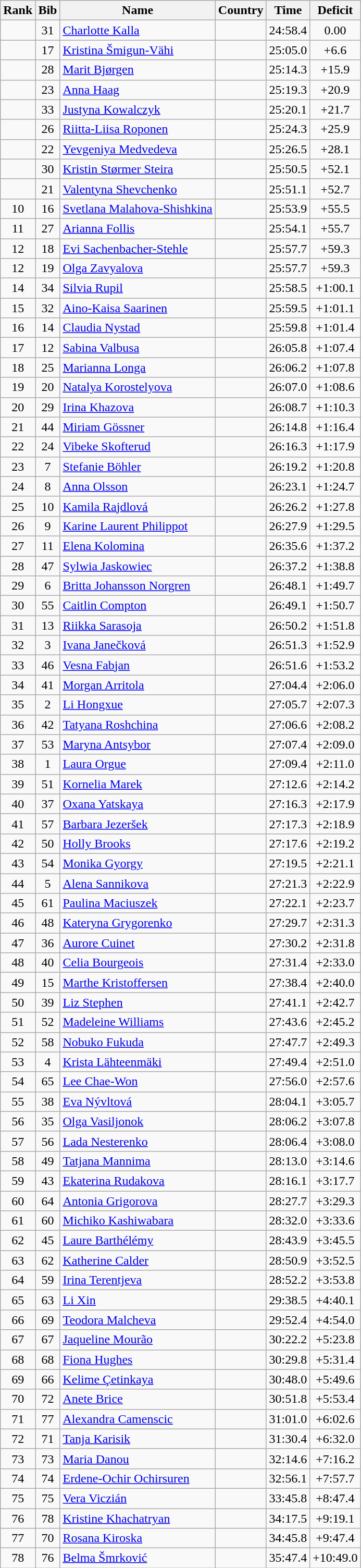<table class="wikitable sortable" style="text-align:center">
<tr>
<th>Rank</th>
<th>Bib</th>
<th>Name</th>
<th>Country</th>
<th>Time</th>
<th>Deficit</th>
</tr>
<tr>
<td></td>
<td>31</td>
<td align="left"><a href='#'>Charlotte Kalla</a></td>
<td align="left"></td>
<td>24:58.4</td>
<td>0.00</td>
</tr>
<tr>
<td></td>
<td>17</td>
<td align="left"><a href='#'>Kristina Šmigun-Vähi</a></td>
<td align="left"></td>
<td>25:05.0</td>
<td>+6.6</td>
</tr>
<tr>
<td></td>
<td>28</td>
<td align="left"><a href='#'>Marit Bjørgen</a></td>
<td align="left"></td>
<td>25:14.3</td>
<td>+15.9</td>
</tr>
<tr>
<td></td>
<td>23</td>
<td align="left"><a href='#'>Anna Haag</a></td>
<td align="left"></td>
<td>25:19.3</td>
<td>+20.9</td>
</tr>
<tr>
<td></td>
<td>33</td>
<td align="left"><a href='#'>Justyna Kowalczyk</a></td>
<td align="left"></td>
<td>25:20.1</td>
<td>+21.7</td>
</tr>
<tr>
<td></td>
<td>26</td>
<td align="left"><a href='#'>Riitta-Liisa Roponen</a></td>
<td align="left"></td>
<td>25:24.3</td>
<td>+25.9</td>
</tr>
<tr>
<td></td>
<td>22</td>
<td align="left"><a href='#'>Yevgeniya Medvedeva</a></td>
<td align="left"></td>
<td>25:26.5</td>
<td>+28.1</td>
</tr>
<tr>
<td></td>
<td>30</td>
<td align="left"><a href='#'>Kristin Størmer Steira</a></td>
<td align="left"></td>
<td>25:50.5</td>
<td>+52.1</td>
</tr>
<tr>
<td></td>
<td>21</td>
<td align="left"><a href='#'>Valentyna Shevchenko</a></td>
<td align="left"></td>
<td>25:51.1</td>
<td>+52.7</td>
</tr>
<tr>
<td>10</td>
<td>16</td>
<td align="left"><a href='#'>Svetlana Malahova-Shishkina</a></td>
<td align="left"></td>
<td>25:53.9</td>
<td>+55.5</td>
</tr>
<tr>
<td>11</td>
<td>27</td>
<td align="left"><a href='#'>Arianna Follis</a></td>
<td align="left"></td>
<td>25:54.1</td>
<td>+55.7</td>
</tr>
<tr>
<td>12</td>
<td>18</td>
<td align="left"><a href='#'>Evi Sachenbacher-Stehle</a></td>
<td align="left"></td>
<td>25:57.7</td>
<td>+59.3</td>
</tr>
<tr>
<td>12</td>
<td>19</td>
<td align="left"><a href='#'>Olga Zavyalova</a></td>
<td align="left"></td>
<td>25:57.7</td>
<td>+59.3</td>
</tr>
<tr>
<td>14</td>
<td>34</td>
<td align="left"><a href='#'>Silvia Rupil</a></td>
<td align="left"></td>
<td>25:58.5</td>
<td>+1:00.1</td>
</tr>
<tr>
<td>15</td>
<td>32</td>
<td align="left"><a href='#'>Aino-Kaisa Saarinen</a></td>
<td align="left"></td>
<td>25:59.5</td>
<td>+1:01.1</td>
</tr>
<tr>
<td>16</td>
<td>14</td>
<td align="left"><a href='#'>Claudia Nystad</a></td>
<td align="left"></td>
<td>25:59.8</td>
<td>+1:01.4</td>
</tr>
<tr>
<td>17</td>
<td>12</td>
<td align="left"><a href='#'>Sabina Valbusa</a></td>
<td align="left"></td>
<td>26:05.8</td>
<td>+1:07.4</td>
</tr>
<tr>
<td>18</td>
<td>25</td>
<td align="left"><a href='#'>Marianna Longa</a></td>
<td align="left"></td>
<td>26:06.2</td>
<td>+1:07.8</td>
</tr>
<tr>
<td>19</td>
<td>20</td>
<td align="left"><a href='#'>Natalya Korostelyova</a></td>
<td align="left"></td>
<td>26:07.0</td>
<td>+1:08.6</td>
</tr>
<tr>
<td>20</td>
<td>29</td>
<td align="left"><a href='#'>Irina Khazova</a></td>
<td align="left"></td>
<td>26:08.7</td>
<td>+1:10.3</td>
</tr>
<tr>
<td>21</td>
<td>44</td>
<td align="left"><a href='#'>Miriam Gössner</a></td>
<td align="left"></td>
<td>26:14.8</td>
<td>+1:16.4</td>
</tr>
<tr>
<td>22</td>
<td>24</td>
<td align="left"><a href='#'>Vibeke Skofterud</a></td>
<td align="left"></td>
<td>26:16.3</td>
<td>+1:17.9</td>
</tr>
<tr>
<td>23</td>
<td>7</td>
<td align="left"><a href='#'>Stefanie Böhler</a></td>
<td align="left"></td>
<td>26:19.2</td>
<td>+1:20.8</td>
</tr>
<tr>
<td>24</td>
<td>8</td>
<td align="left"><a href='#'>Anna Olsson</a></td>
<td align="left"></td>
<td>26:23.1</td>
<td>+1:24.7</td>
</tr>
<tr>
<td>25</td>
<td>10</td>
<td align="left"><a href='#'>Kamila Rajdlová</a></td>
<td align="left"></td>
<td>26:26.2</td>
<td>+1:27.8</td>
</tr>
<tr>
<td>26</td>
<td>9</td>
<td align="left"><a href='#'>Karine Laurent Philippot</a></td>
<td align="left"></td>
<td>26:27.9</td>
<td>+1:29.5</td>
</tr>
<tr>
<td>27</td>
<td>11</td>
<td align="left"><a href='#'>Elena Kolomina</a></td>
<td align="left"></td>
<td>26:35.6</td>
<td>+1:37.2</td>
</tr>
<tr>
<td>28</td>
<td>47</td>
<td align="left"><a href='#'>Sylwia Jaskowiec</a></td>
<td align="left"></td>
<td>26:37.2</td>
<td>+1:38.8</td>
</tr>
<tr>
<td>29</td>
<td>6</td>
<td align="left"><a href='#'>Britta Johansson Norgren</a></td>
<td align="left"></td>
<td>26:48.1</td>
<td>+1:49.7</td>
</tr>
<tr>
<td>30</td>
<td>55</td>
<td align="left"><a href='#'>Caitlin Compton</a></td>
<td align="left"></td>
<td>26:49.1</td>
<td>+1:50.7</td>
</tr>
<tr>
<td>31</td>
<td>13</td>
<td align="left"><a href='#'>Riikka Sarasoja</a></td>
<td align="left"></td>
<td>26:50.2</td>
<td>+1:51.8</td>
</tr>
<tr>
<td>32</td>
<td>3</td>
<td align="left"><a href='#'>Ivana Janečková</a></td>
<td align="left"></td>
<td>26:51.3</td>
<td>+1:52.9</td>
</tr>
<tr>
<td>33</td>
<td>46</td>
<td align="left"><a href='#'>Vesna Fabjan</a></td>
<td align="left"></td>
<td>26:51.6</td>
<td>+1:53.2</td>
</tr>
<tr>
<td>34</td>
<td>41</td>
<td align="left"><a href='#'>Morgan Arritola</a></td>
<td align="left"></td>
<td>27:04.4</td>
<td>+2:06.0</td>
</tr>
<tr>
<td>35</td>
<td>2</td>
<td align="left"><a href='#'>Li Hongxue</a></td>
<td align="left"></td>
<td>27:05.7</td>
<td>+2:07.3</td>
</tr>
<tr>
<td>36</td>
<td>42</td>
<td align="left"><a href='#'>Tatyana Roshchina</a></td>
<td align="left"></td>
<td>27:06.6</td>
<td>+2:08.2</td>
</tr>
<tr>
<td>37</td>
<td>53</td>
<td align="left"><a href='#'>Maryna Antsybor</a></td>
<td align="left"></td>
<td>27:07.4</td>
<td>+2:09.0</td>
</tr>
<tr>
<td>38</td>
<td>1</td>
<td align="left"><a href='#'>Laura Orgue</a></td>
<td align="left"></td>
<td>27:09.4</td>
<td>+2:11.0</td>
</tr>
<tr>
<td>39</td>
<td>51</td>
<td align="left"><a href='#'>Kornelia Marek</a></td>
<td align="left"></td>
<td>27:12.6</td>
<td>+2:14.2</td>
</tr>
<tr>
<td>40</td>
<td>37</td>
<td align="left"><a href='#'>Oxana Yatskaya</a></td>
<td align="left"></td>
<td>27:16.3</td>
<td>+2:17.9</td>
</tr>
<tr>
<td>41</td>
<td>57</td>
<td align="left"><a href='#'>Barbara Jezeršek</a></td>
<td align="left"></td>
<td>27:17.3</td>
<td>+2:18.9</td>
</tr>
<tr>
<td>42</td>
<td>50</td>
<td align="left"><a href='#'>Holly Brooks</a></td>
<td align="left"></td>
<td>27:17.6</td>
<td>+2:19.2</td>
</tr>
<tr>
<td>43</td>
<td>54</td>
<td align="left"><a href='#'>Monika Gyorgy</a></td>
<td align="left"></td>
<td>27:19.5</td>
<td>+2:21.1</td>
</tr>
<tr>
<td>44</td>
<td>5</td>
<td align="left"><a href='#'>Alena Sannikova</a></td>
<td align="left"></td>
<td>27:21.3</td>
<td>+2:22.9</td>
</tr>
<tr>
<td>45</td>
<td>61</td>
<td align="left"><a href='#'>Paulina Maciuszek</a></td>
<td align="left"></td>
<td>27:22.1</td>
<td>+2:23.7</td>
</tr>
<tr>
<td>46</td>
<td>48</td>
<td align="left"><a href='#'>Kateryna Grygorenko</a></td>
<td align="left"></td>
<td>27:29.7</td>
<td>+2:31.3</td>
</tr>
<tr>
<td>47</td>
<td>36</td>
<td align="left"><a href='#'>Aurore Cuinet</a></td>
<td align="left"></td>
<td>27:30.2</td>
<td>+2:31.8</td>
</tr>
<tr>
<td>48</td>
<td>40</td>
<td align="left"><a href='#'>Celia Bourgeois</a></td>
<td align="left"></td>
<td>27:31.4</td>
<td>+2:33.0</td>
</tr>
<tr>
<td>49</td>
<td>15</td>
<td align="left"><a href='#'>Marthe Kristoffersen</a></td>
<td align="left"></td>
<td>27:38.4</td>
<td>+2:40.0</td>
</tr>
<tr>
<td>50</td>
<td>39</td>
<td align="left"><a href='#'>Liz Stephen</a></td>
<td align="left"></td>
<td>27:41.1</td>
<td>+2:42.7</td>
</tr>
<tr>
<td>51</td>
<td>52</td>
<td align="left"><a href='#'>Madeleine Williams</a></td>
<td align="left"></td>
<td>27:43.6</td>
<td>+2:45.2</td>
</tr>
<tr>
<td>52</td>
<td>58</td>
<td align="left"><a href='#'>Nobuko Fukuda</a></td>
<td align="left"></td>
<td>27:47.7</td>
<td>+2:49.3</td>
</tr>
<tr>
<td>53</td>
<td>4</td>
<td align="left"><a href='#'>Krista Lähteenmäki</a></td>
<td align="left"></td>
<td>27:49.4</td>
<td>+2:51.0</td>
</tr>
<tr>
<td>54</td>
<td>65</td>
<td align="left"><a href='#'>Lee Chae-Won</a></td>
<td align="left"></td>
<td>27:56.0</td>
<td>+2:57.6</td>
</tr>
<tr>
<td>55</td>
<td>38</td>
<td align="left"><a href='#'>Eva Nývltová</a></td>
<td align="left"></td>
<td>28:04.1</td>
<td>+3:05.7</td>
</tr>
<tr>
<td>56</td>
<td>35</td>
<td align="left"><a href='#'>Olga Vasiljonok</a></td>
<td align="left"></td>
<td>28:06.2</td>
<td>+3:07.8</td>
</tr>
<tr>
<td>57</td>
<td>56</td>
<td align="left"><a href='#'>Lada Nesterenko</a></td>
<td align="left"></td>
<td>28:06.4</td>
<td>+3:08.0</td>
</tr>
<tr>
<td>58</td>
<td>49</td>
<td align="left"><a href='#'>Tatjana Mannima</a></td>
<td align="left"></td>
<td>28:13.0</td>
<td>+3:14.6</td>
</tr>
<tr>
<td>59</td>
<td>43</td>
<td align="left"><a href='#'>Ekaterina Rudakova</a></td>
<td align="left"></td>
<td>28:16.1</td>
<td>+3:17.7</td>
</tr>
<tr>
<td>60</td>
<td>64</td>
<td align="left"><a href='#'>Antonia Grigorova</a></td>
<td align="left"></td>
<td>28:27.7</td>
<td>+3:29.3</td>
</tr>
<tr>
<td>61</td>
<td>60</td>
<td align="left"><a href='#'>Michiko Kashiwabara</a></td>
<td align="left"></td>
<td>28:32.0</td>
<td>+3:33.6</td>
</tr>
<tr>
<td>62</td>
<td>45</td>
<td align="left"><a href='#'>Laure Barthélémy</a></td>
<td align="left"></td>
<td>28:43.9</td>
<td>+3:45.5</td>
</tr>
<tr>
<td>63</td>
<td>62</td>
<td align="left"><a href='#'>Katherine Calder</a></td>
<td align="left"></td>
<td>28:50.9</td>
<td>+3:52.5</td>
</tr>
<tr>
<td>64</td>
<td>59</td>
<td align="left"><a href='#'>Irina Terentjeva</a></td>
<td align="left"></td>
<td>28:52.2</td>
<td>+3:53.8</td>
</tr>
<tr>
<td>65</td>
<td>63</td>
<td align="left"><a href='#'>Li Xin</a></td>
<td align="left"></td>
<td>29:38.5</td>
<td>+4:40.1</td>
</tr>
<tr>
<td>66</td>
<td>69</td>
<td align="left"><a href='#'>Teodora Malcheva</a></td>
<td align="left"></td>
<td>29:52.4</td>
<td>+4:54.0</td>
</tr>
<tr>
<td>67</td>
<td>67</td>
<td align="left"><a href='#'>Jaqueline Mourão</a></td>
<td align="left"></td>
<td>30:22.2</td>
<td>+5:23.8</td>
</tr>
<tr>
<td>68</td>
<td>68</td>
<td align="left"><a href='#'>Fiona Hughes</a></td>
<td align="left"></td>
<td>30:29.8</td>
<td>+5:31.4</td>
</tr>
<tr>
<td>69</td>
<td>66</td>
<td align="left"><a href='#'>Kelime Çetinkaya</a></td>
<td align="left"></td>
<td>30:48.0</td>
<td>+5:49.6</td>
</tr>
<tr>
<td>70</td>
<td>72</td>
<td align="left"><a href='#'>Anete Brice</a></td>
<td align="left"></td>
<td>30:51.8</td>
<td>+5:53.4</td>
</tr>
<tr>
<td>71</td>
<td>77</td>
<td align="left"><a href='#'>Alexandra Camenscic</a></td>
<td align="left"></td>
<td>31:01.0</td>
<td>+6:02.6</td>
</tr>
<tr>
<td>72</td>
<td>71</td>
<td align="left"><a href='#'>Tanja Karisik</a></td>
<td align="left"></td>
<td>31:30.4</td>
<td>+6:32.0</td>
</tr>
<tr>
<td>73</td>
<td>73</td>
<td align="left"><a href='#'>Maria Danou</a></td>
<td align="left"></td>
<td>32:14.6</td>
<td>+7:16.2</td>
</tr>
<tr>
<td>74</td>
<td>74</td>
<td align="left"><a href='#'>Erdene-Ochir Ochirsuren</a></td>
<td align="left"></td>
<td>32:56.1</td>
<td>+7:57.7</td>
</tr>
<tr>
<td>75</td>
<td>75</td>
<td align="left"><a href='#'>Vera Viczián</a></td>
<td align="left"></td>
<td>33:45.8</td>
<td>+8:47.4</td>
</tr>
<tr>
<td>76</td>
<td>78</td>
<td align="left"><a href='#'>Kristine Khachatryan</a></td>
<td align="left"></td>
<td>34:17.5</td>
<td>+9:19.1</td>
</tr>
<tr>
<td>77</td>
<td>70</td>
<td align="left"><a href='#'>Rosana Kiroska</a></td>
<td align="left"></td>
<td>34:45.8</td>
<td>+9:47.4</td>
</tr>
<tr>
<td>78</td>
<td>76</td>
<td align="left"><a href='#'>Belma Šmrković</a></td>
<td align="left"></td>
<td>35:47.4</td>
<td>+10:49.0</td>
</tr>
</table>
